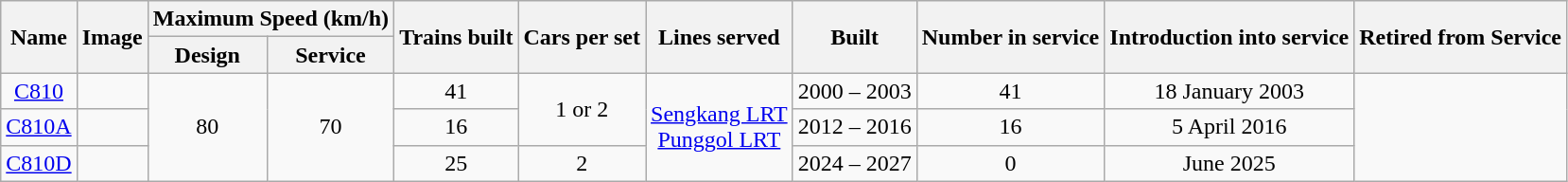<table class=wikitable style=text-align:center>
<tr>
<th rowspan=2>Name</th>
<th rowspan=2>Image</th>
<th colspan=2>Maximum Speed (km/h)</th>
<th rowspan=2>Trains built</th>
<th rowspan=2>Cars per set</th>
<th rowspan=2>Lines served</th>
<th rowspan=2>Built</th>
<th rowspan=2>Number in service</th>
<th rowspan=2>Introduction into service</th>
<th rowspan=2>Retired from Service</th>
</tr>
<tr>
<th>Design</th>
<th>Service</th>
</tr>
<tr>
<td><a href='#'>C810</a></td>
<td></td>
<td rowspan=3>80</td>
<td rowspan=3>70</td>
<td>41</td>
<td rowspan=2>1 or 2</td>
<td rowspan=3><a href='#'>Sengkang LRT</a><br><a href='#'>Punggol LRT</a></td>
<td>2000 – 2003</td>
<td>41</td>
<td>18 January 2003</td>
</tr>
<tr>
<td><a href='#'>C810A</a></td>
<td></td>
<td>16</td>
<td>2012 – 2016</td>
<td>16</td>
<td>5 April 2016</td>
</tr>
<tr>
<td><a href='#'>C810D</a></td>
<td></td>
<td>25</td>
<td>2</td>
<td>2024 – 2027</td>
<td>0</td>
<td>June 2025</td>
</tr>
</table>
